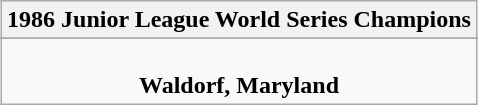<table class="wikitable" style="text-align: center; margin: 0 auto;">
<tr>
<th>1986 Junior League World Series Champions</th>
</tr>
<tr>
</tr>
<tr>
<td><br><strong>Waldorf, Maryland</strong></td>
</tr>
</table>
